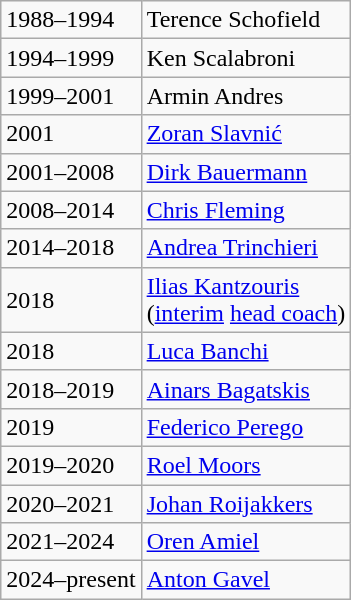<table class="wikitable">
<tr>
<td>1988–1994</td>
<td>  Terence Schofield</td>
</tr>
<tr>
<td>1994–1999</td>
<td> Ken Scalabroni</td>
</tr>
<tr>
<td>1999–2001</td>
<td> Armin Andres</td>
</tr>
<tr>
<td>2001</td>
<td> <a href='#'>Zoran Slavnić</a></td>
</tr>
<tr>
<td>2001–2008</td>
<td> <a href='#'>Dirk Bauermann</a></td>
</tr>
<tr>
<td>2008–2014</td>
<td> <a href='#'>Chris Fleming</a></td>
</tr>
<tr>
<td>2014–2018</td>
<td> <a href='#'>Andrea Trinchieri</a></td>
</tr>
<tr>
<td>2018</td>
<td> <a href='#'>Ilias Kantzouris</a> <br>(<a href='#'>interim</a> <a href='#'>head coach</a>)</td>
</tr>
<tr>
<td>2018</td>
<td> <a href='#'>Luca Banchi</a></td>
</tr>
<tr>
<td>2018–2019</td>
<td> <a href='#'>Ainars Bagatskis</a></td>
</tr>
<tr>
<td>2019</td>
<td> <a href='#'>Federico Perego</a></td>
</tr>
<tr>
<td>2019–2020</td>
<td> <a href='#'>Roel Moors</a></td>
</tr>
<tr>
<td>2020–2021</td>
<td> <a href='#'>Johan Roijakkers</a></td>
</tr>
<tr>
<td>2021–2024</td>
<td> <a href='#'>Oren Amiel</a></td>
</tr>
<tr>
<td>2024–present</td>
<td> <a href='#'>Anton Gavel</a></td>
</tr>
</table>
